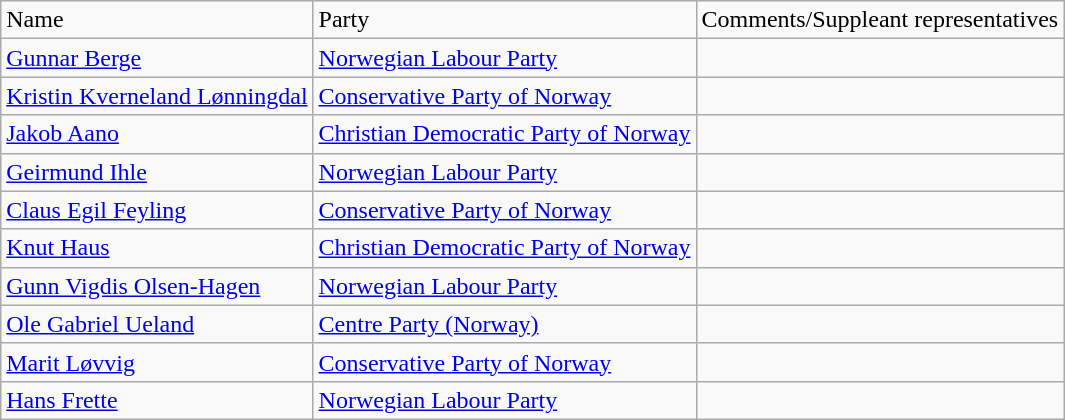<table class="wikitable">
<tr>
<td>Name</td>
<td>Party</td>
<td>Comments/Suppleant representatives</td>
</tr>
<tr>
<td><a href='#'>Gunnar Berge</a></td>
<td><a href='#'>Norwegian Labour Party</a></td>
<td></td>
</tr>
<tr>
<td><a href='#'>Kristin Kverneland Lønningdal</a></td>
<td><a href='#'>Conservative Party of Norway</a></td>
<td></td>
</tr>
<tr>
<td><a href='#'>Jakob Aano</a></td>
<td><a href='#'>Christian Democratic Party of Norway</a></td>
<td></td>
</tr>
<tr>
<td><a href='#'>Geirmund Ihle</a></td>
<td><a href='#'>Norwegian Labour Party</a></td>
<td></td>
</tr>
<tr>
<td><a href='#'>Claus Egil Feyling</a></td>
<td><a href='#'>Conservative Party of Norway</a></td>
<td></td>
</tr>
<tr>
<td><a href='#'>Knut Haus</a></td>
<td><a href='#'>Christian Democratic Party of Norway</a></td>
<td></td>
</tr>
<tr>
<td><a href='#'>Gunn Vigdis Olsen-Hagen</a></td>
<td><a href='#'>Norwegian Labour Party</a></td>
<td></td>
</tr>
<tr>
<td><a href='#'>Ole Gabriel Ueland</a></td>
<td><a href='#'>Centre Party (Norway)</a></td>
<td></td>
</tr>
<tr>
<td><a href='#'>Marit Løvvig</a></td>
<td><a href='#'>Conservative Party of Norway</a></td>
<td></td>
</tr>
<tr>
<td><a href='#'>Hans Frette</a></td>
<td><a href='#'>Norwegian Labour Party</a></td>
<td></td>
</tr>
</table>
